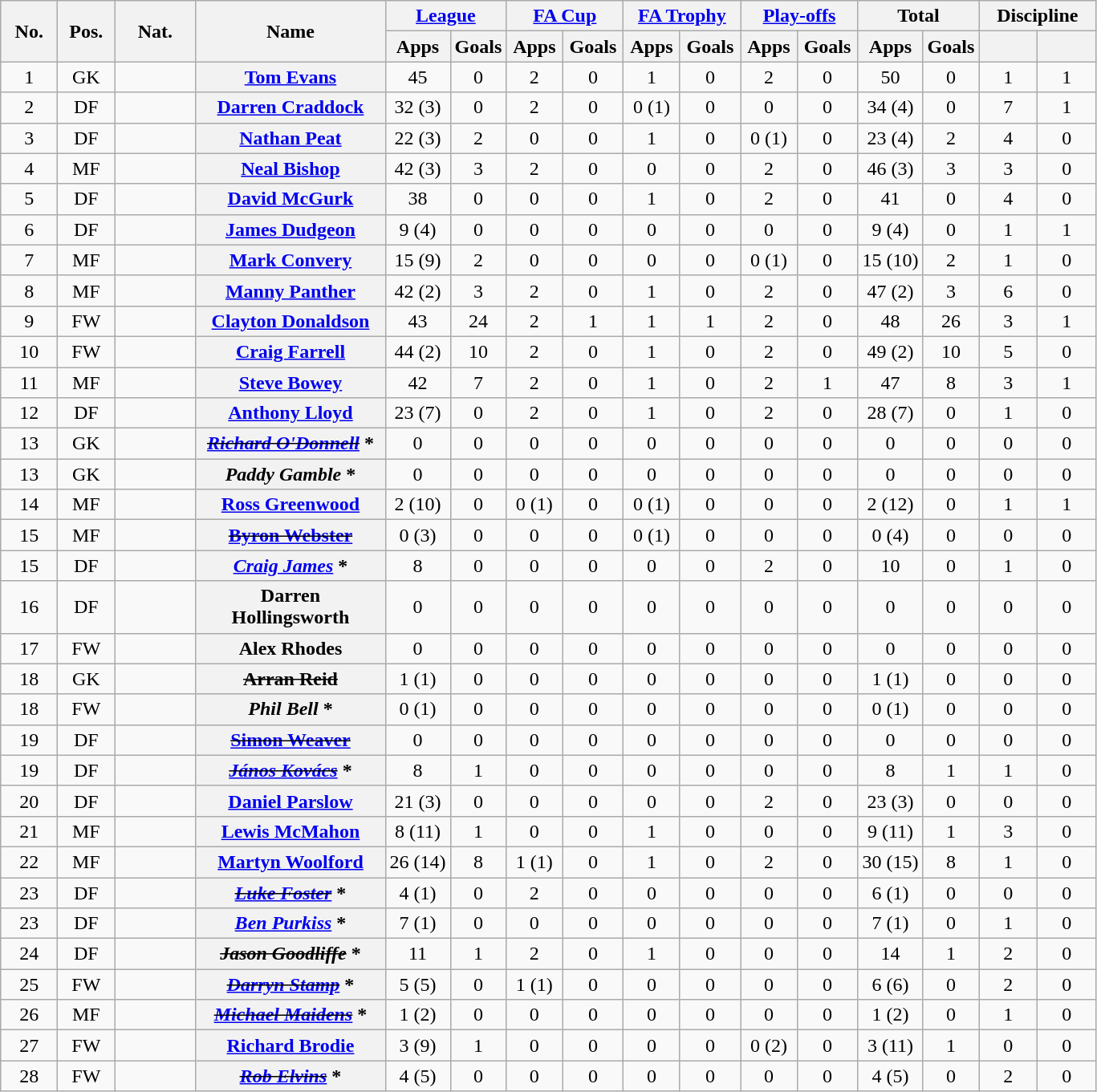<table class="wikitable plainrowheaders" style="text-align:center">
<tr>
<th rowspan=2 width=40>No.</th>
<th rowspan=2 width=40>Pos.</th>
<th rowspan=2 width=60>Nat.</th>
<th rowspan=2 width=150 scope=col>Name</th>
<th colspan=2 width=90><a href='#'>League</a></th>
<th colspan=2 width=90><a href='#'>FA Cup</a></th>
<th colspan=2 width=90><a href='#'>FA Trophy</a></th>
<th colspan=2 width=90><a href='#'>Play-offs</a></th>
<th colspan=2 width=90>Total</th>
<th colspan=2 width=90>Discipline</th>
</tr>
<tr>
<th scope=col>Apps</th>
<th scope=col>Goals</th>
<th scope=col>Apps</th>
<th scope=col>Goals</th>
<th scope=col>Apps</th>
<th scope=col>Goals</th>
<th scope=col>Apps</th>
<th scope=col>Goals</th>
<th scope=col>Apps</th>
<th scope=col>Goals</th>
<th scope=col></th>
<th scope=col></th>
</tr>
<tr>
<td>1</td>
<td>GK</td>
<td align=left></td>
<th scope=row><a href='#'>Tom Evans</a></th>
<td>45</td>
<td>0</td>
<td>2</td>
<td>0</td>
<td>1</td>
<td>0</td>
<td>2</td>
<td>0</td>
<td>50</td>
<td>0</td>
<td>1</td>
<td>1</td>
</tr>
<tr>
<td>2</td>
<td>DF</td>
<td align=left></td>
<th scope=row><a href='#'>Darren Craddock</a></th>
<td>32 (3)</td>
<td>0</td>
<td>2</td>
<td>0</td>
<td>0 (1)</td>
<td>0</td>
<td>0</td>
<td>0</td>
<td>34 (4)</td>
<td>0</td>
<td>7</td>
<td>1</td>
</tr>
<tr>
<td>3</td>
<td>DF</td>
<td align=left></td>
<th scope=row><a href='#'>Nathan Peat</a></th>
<td>22 (3)</td>
<td>2</td>
<td>0</td>
<td>0</td>
<td>1</td>
<td>0</td>
<td>0 (1)</td>
<td>0</td>
<td>23 (4)</td>
<td>2</td>
<td>4</td>
<td>0</td>
</tr>
<tr>
<td>4</td>
<td>MF</td>
<td align=left></td>
<th scope=row><a href='#'>Neal Bishop</a></th>
<td>42 (3)</td>
<td>3</td>
<td>2</td>
<td>0</td>
<td>0</td>
<td>0</td>
<td>2</td>
<td>0</td>
<td>46 (3)</td>
<td>3</td>
<td>3</td>
<td>0</td>
</tr>
<tr>
<td>5</td>
<td>DF</td>
<td align=left></td>
<th scope=row><a href='#'>David McGurk</a></th>
<td>38</td>
<td>0</td>
<td>0</td>
<td>0</td>
<td>1</td>
<td>0</td>
<td>2</td>
<td>0</td>
<td>41</td>
<td>0</td>
<td>4</td>
<td>0</td>
</tr>
<tr>
<td>6</td>
<td>DF</td>
<td align=left></td>
<th scope=row><a href='#'>James Dudgeon</a></th>
<td>9 (4)</td>
<td>0</td>
<td>0</td>
<td>0</td>
<td>0</td>
<td>0</td>
<td>0</td>
<td>0</td>
<td>9 (4)</td>
<td>0</td>
<td>1</td>
<td>1</td>
</tr>
<tr>
<td>7</td>
<td>MF</td>
<td align=left></td>
<th scope=row><a href='#'>Mark Convery</a></th>
<td>15 (9)</td>
<td>2</td>
<td>0</td>
<td>0</td>
<td>0</td>
<td>0</td>
<td>0 (1)</td>
<td>0</td>
<td>15 (10)</td>
<td>2</td>
<td>1</td>
<td>0</td>
</tr>
<tr>
<td>8</td>
<td>MF</td>
<td align=left></td>
<th scope=row><a href='#'>Manny Panther</a></th>
<td>42 (2)</td>
<td>3</td>
<td>2</td>
<td>0</td>
<td>1</td>
<td>0</td>
<td>2</td>
<td>0</td>
<td>47 (2)</td>
<td>3</td>
<td>6</td>
<td>0</td>
</tr>
<tr>
<td>9</td>
<td>FW</td>
<td align=left></td>
<th scope=row><a href='#'>Clayton Donaldson</a></th>
<td>43</td>
<td>24</td>
<td>2</td>
<td>1</td>
<td>1</td>
<td>1</td>
<td>2</td>
<td>0</td>
<td>48</td>
<td>26</td>
<td>3</td>
<td>1</td>
</tr>
<tr>
<td>10</td>
<td>FW</td>
<td align=left></td>
<th scope=row><a href='#'>Craig Farrell</a></th>
<td>44 (2)</td>
<td>10</td>
<td>2</td>
<td>0</td>
<td>1</td>
<td>0</td>
<td>2</td>
<td>0</td>
<td>49 (2)</td>
<td>10</td>
<td>5</td>
<td>0</td>
</tr>
<tr>
<td>11</td>
<td>MF</td>
<td align=left></td>
<th scope=row><a href='#'>Steve Bowey</a></th>
<td>42</td>
<td>7</td>
<td>2</td>
<td>0</td>
<td>1</td>
<td>0</td>
<td>2</td>
<td>1</td>
<td>47</td>
<td>8</td>
<td>3</td>
<td>1</td>
</tr>
<tr>
<td>12</td>
<td>DF</td>
<td align=left></td>
<th scope=row><a href='#'>Anthony Lloyd</a></th>
<td>23 (7)</td>
<td>0</td>
<td>2</td>
<td>0</td>
<td>1</td>
<td>0</td>
<td>2</td>
<td>0</td>
<td>28 (7)</td>
<td>0</td>
<td>1</td>
<td>0</td>
</tr>
<tr>
<td>13</td>
<td>GK</td>
<td align=left></td>
<th scope=row><s><em><a href='#'>Richard O'Donnell</a></em></s> * </th>
<td>0</td>
<td>0</td>
<td>0</td>
<td>0</td>
<td>0</td>
<td>0</td>
<td>0</td>
<td>0</td>
<td>0</td>
<td>0</td>
<td>0</td>
<td>0</td>
</tr>
<tr>
<td>13</td>
<td>GK</td>
<td align=left></td>
<th scope=row><em>Paddy Gamble</em> *</th>
<td>0</td>
<td>0</td>
<td>0</td>
<td>0</td>
<td>0</td>
<td>0</td>
<td>0</td>
<td>0</td>
<td>0</td>
<td>0</td>
<td>0</td>
<td>0</td>
</tr>
<tr>
<td>14</td>
<td>MF</td>
<td align=left></td>
<th scope=row><a href='#'>Ross Greenwood</a></th>
<td>2 (10)</td>
<td>0</td>
<td>0 (1)</td>
<td>0</td>
<td>0 (1)</td>
<td>0</td>
<td>0</td>
<td>0</td>
<td>2 (12)</td>
<td>0</td>
<td>1</td>
<td>1</td>
</tr>
<tr>
<td>15</td>
<td>MF</td>
<td align=left></td>
<th scope=row><s><a href='#'>Byron Webster</a></s> </th>
<td>0 (3)</td>
<td>0</td>
<td>0</td>
<td>0</td>
<td>0 (1)</td>
<td>0</td>
<td>0</td>
<td>0</td>
<td>0 (4)</td>
<td>0</td>
<td>0</td>
<td>0</td>
</tr>
<tr>
<td>15</td>
<td>DF</td>
<td align=left></td>
<th scope=row><em><a href='#'>Craig James</a></em> *</th>
<td>8</td>
<td>0</td>
<td>0</td>
<td>0</td>
<td>0</td>
<td>0</td>
<td>2</td>
<td>0</td>
<td>10</td>
<td>0</td>
<td>1</td>
<td>0</td>
</tr>
<tr>
<td>16</td>
<td>DF</td>
<td align=left></td>
<th scope=row>Darren Hollingsworth</th>
<td>0</td>
<td>0</td>
<td>0</td>
<td>0</td>
<td>0</td>
<td>0</td>
<td>0</td>
<td>0</td>
<td>0</td>
<td>0</td>
<td>0</td>
<td>0</td>
</tr>
<tr>
<td>17</td>
<td>FW</td>
<td align=left></td>
<th scope=row>Alex Rhodes</th>
<td>0</td>
<td>0</td>
<td>0</td>
<td>0</td>
<td>0</td>
<td>0</td>
<td>0</td>
<td>0</td>
<td>0</td>
<td>0</td>
<td>0</td>
<td>0</td>
</tr>
<tr>
<td>18</td>
<td>GK</td>
<td align=left></td>
<th scope=row><s>Arran Reid</s> </th>
<td>1 (1)</td>
<td>0</td>
<td>0</td>
<td>0</td>
<td>0</td>
<td>0</td>
<td>0</td>
<td>0</td>
<td>1 (1)</td>
<td>0</td>
<td>0</td>
<td>0</td>
</tr>
<tr>
<td>18</td>
<td>FW</td>
<td align=left></td>
<th scope=row><em>Phil Bell</em> *</th>
<td>0 (1)</td>
<td>0</td>
<td>0</td>
<td>0</td>
<td>0</td>
<td>0</td>
<td>0</td>
<td>0</td>
<td>0 (1)</td>
<td>0</td>
<td>0</td>
<td>0</td>
</tr>
<tr>
<td>19</td>
<td>DF</td>
<td align=left></td>
<th scope=row><s><a href='#'>Simon Weaver</a></s> </th>
<td>0</td>
<td>0</td>
<td>0</td>
<td>0</td>
<td>0</td>
<td>0</td>
<td>0</td>
<td>0</td>
<td>0</td>
<td>0</td>
<td>0</td>
<td>0</td>
</tr>
<tr>
<td>19</td>
<td>DF</td>
<td align=left></td>
<th scope=row><s><em><a href='#'>János Kovács</a></em></s> * </th>
<td>8</td>
<td>1</td>
<td>0</td>
<td>0</td>
<td>0</td>
<td>0</td>
<td>0</td>
<td>0</td>
<td>8</td>
<td>1</td>
<td>1</td>
<td>0</td>
</tr>
<tr>
<td>20</td>
<td>DF</td>
<td align=left></td>
<th scope=row><a href='#'>Daniel Parslow</a></th>
<td>21 (3)</td>
<td>0</td>
<td>0</td>
<td>0</td>
<td>0</td>
<td>0</td>
<td>2</td>
<td>0</td>
<td>23 (3)</td>
<td>0</td>
<td>0</td>
<td>0</td>
</tr>
<tr>
<td>21</td>
<td>MF</td>
<td align=left></td>
<th scope=row><a href='#'>Lewis McMahon</a></th>
<td>8 (11)</td>
<td>1</td>
<td>0</td>
<td>0</td>
<td>1</td>
<td>0</td>
<td>0</td>
<td>0</td>
<td>9 (11)</td>
<td>1</td>
<td>3</td>
<td>0</td>
</tr>
<tr>
<td>22</td>
<td>MF</td>
<td align=left></td>
<th scope=row><a href='#'>Martyn Woolford</a></th>
<td>26 (14)</td>
<td>8</td>
<td>1 (1)</td>
<td>0</td>
<td>1</td>
<td>0</td>
<td>2</td>
<td>0</td>
<td>30 (15)</td>
<td>8</td>
<td>1</td>
<td>0</td>
</tr>
<tr>
<td>23</td>
<td>DF</td>
<td align=left"></td>
<th scope=row><s><em><a href='#'>Luke Foster</a></em></s> * </th>
<td>4 (1)</td>
<td>0</td>
<td>2</td>
<td>0</td>
<td>0</td>
<td>0</td>
<td>0</td>
<td>0</td>
<td>6 (1)</td>
<td>0</td>
<td>0</td>
<td>0</td>
</tr>
<tr>
<td>23</td>
<td>DF</td>
<td align=left></td>
<th scope=row><em><a href='#'>Ben Purkiss</a></em> *</th>
<td>7 (1)</td>
<td>0</td>
<td>0</td>
<td>0</td>
<td>0</td>
<td>0</td>
<td>0</td>
<td>0</td>
<td>7 (1)</td>
<td>0</td>
<td>1</td>
<td>0</td>
</tr>
<tr>
<td>24</td>
<td>DF</td>
<td align=left></td>
<th scope=row><s><em>Jason Goodliffe</em></s> * </th>
<td>11</td>
<td>1</td>
<td>2</td>
<td>0</td>
<td>1</td>
<td>0</td>
<td>0</td>
<td>0</td>
<td>14</td>
<td>1</td>
<td>2</td>
<td>0</td>
</tr>
<tr>
<td>25</td>
<td>FW</td>
<td align=left></td>
<th scope=row><s><em><a href='#'>Darryn Stamp</a></em></s> * </th>
<td>5 (5)</td>
<td>0</td>
<td>1 (1)</td>
<td>0</td>
<td>0</td>
<td>0</td>
<td>0</td>
<td>0</td>
<td>6 (6)</td>
<td>0</td>
<td>2</td>
<td>0</td>
</tr>
<tr>
<td>26</td>
<td>MF</td>
<td align=left></td>
<th scope=row><s><em><a href='#'>Michael Maidens</a></em></s> * </th>
<td>1 (2)</td>
<td>0</td>
<td>0</td>
<td>0</td>
<td>0</td>
<td>0</td>
<td>0</td>
<td>0</td>
<td>1 (2)</td>
<td>0</td>
<td>1</td>
<td>0</td>
</tr>
<tr>
<td>27</td>
<td>FW</td>
<td align=left></td>
<th scope=row><a href='#'>Richard Brodie</a></th>
<td>3 (9)</td>
<td>1</td>
<td>0</td>
<td>0</td>
<td>0</td>
<td>0</td>
<td>0 (2)</td>
<td>0</td>
<td>3 (11)</td>
<td>1</td>
<td>0</td>
<td>0</td>
</tr>
<tr>
<td>28</td>
<td>FW</td>
<td align=left></td>
<th scope=row><s><em><a href='#'>Rob Elvins</a></em></s> * </th>
<td>4 (5)</td>
<td>0</td>
<td>0</td>
<td>0</td>
<td>0</td>
<td>0</td>
<td>0</td>
<td>0</td>
<td>4 (5)</td>
<td>0</td>
<td>2</td>
<td>0</td>
</tr>
</table>
